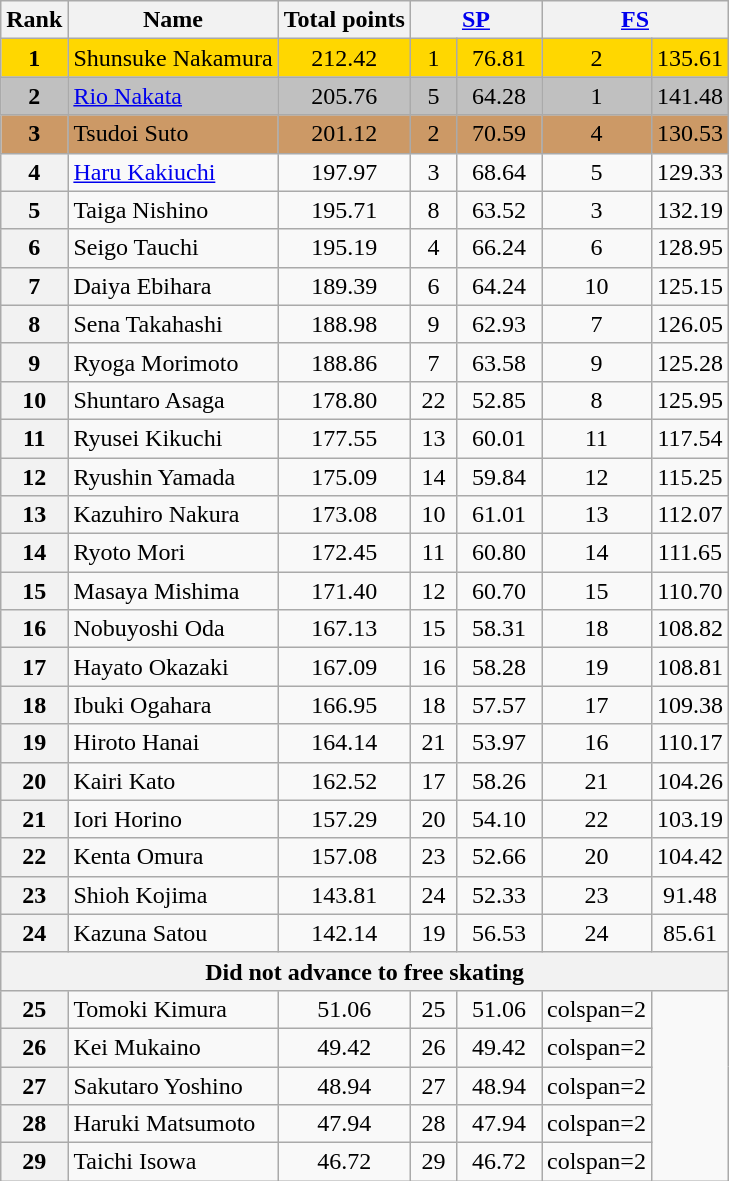<table class="wikitable sortable">
<tr>
<th>Rank</th>
<th>Name</th>
<th>Total points</th>
<th colspan="2" width="80px"><a href='#'>SP</a></th>
<th colspan="2" width="80px"><a href='#'>FS</a></th>
</tr>
<tr bgcolor="gold">
<td align="center"><strong>1</strong></td>
<td>Shunsuke Nakamura</td>
<td align="center">212.42</td>
<td align="center">1</td>
<td align="center">76.81</td>
<td align="center">2</td>
<td align="center">135.61</td>
</tr>
<tr bgcolor="silver">
<td align="center"><strong>2</strong></td>
<td><a href='#'>Rio Nakata</a></td>
<td align="center">205.76</td>
<td align="center">5</td>
<td align="center">64.28</td>
<td align="center">1</td>
<td align="center">141.48</td>
</tr>
<tr bgcolor="cc9966">
<td align="center"><strong>3</strong></td>
<td>Tsudoi Suto</td>
<td align="center">201.12</td>
<td align="center">2</td>
<td align="center">70.59</td>
<td align="center">4</td>
<td align="center">130.53</td>
</tr>
<tr>
<th>4</th>
<td><a href='#'>Haru Kakiuchi</a></td>
<td align="center">197.97</td>
<td align="center">3</td>
<td align="center">68.64</td>
<td align="center">5</td>
<td align="center">129.33</td>
</tr>
<tr>
<th>5</th>
<td>Taiga Nishino</td>
<td align="center">195.71</td>
<td align="center">8</td>
<td align="center">63.52</td>
<td align="center">3</td>
<td align="center">132.19</td>
</tr>
<tr>
<th>6</th>
<td>Seigo Tauchi</td>
<td align="center">195.19</td>
<td align="center">4</td>
<td align="center">66.24</td>
<td align="center">6</td>
<td align="center">128.95</td>
</tr>
<tr>
<th>7</th>
<td>Daiya Ebihara</td>
<td align="center">189.39</td>
<td align="center">6</td>
<td align="center">64.24</td>
<td align="center">10</td>
<td align="center">125.15</td>
</tr>
<tr>
<th>8</th>
<td>Sena Takahashi</td>
<td align="center">188.98</td>
<td align="center">9</td>
<td align="center">62.93</td>
<td align="center">7</td>
<td align="center">126.05</td>
</tr>
<tr>
<th>9</th>
<td>Ryoga Morimoto</td>
<td align="center">188.86</td>
<td align="center">7</td>
<td align="center">63.58</td>
<td align="center">9</td>
<td align="center">125.28</td>
</tr>
<tr>
<th>10</th>
<td>Shuntaro Asaga</td>
<td align="center">178.80</td>
<td align="center">22</td>
<td align="center">52.85</td>
<td align="center">8</td>
<td align="center">125.95</td>
</tr>
<tr>
<th>11</th>
<td>Ryusei Kikuchi</td>
<td align="center">177.55</td>
<td align="center">13</td>
<td align="center">60.01</td>
<td align="center">11</td>
<td align="center">117.54</td>
</tr>
<tr>
<th>12</th>
<td>Ryushin Yamada</td>
<td align="center">175.09</td>
<td align="center">14</td>
<td align="center">59.84</td>
<td align="center">12</td>
<td align="center">115.25</td>
</tr>
<tr>
<th>13</th>
<td>Kazuhiro Nakura</td>
<td align="center">173.08</td>
<td align="center">10</td>
<td align="center">61.01</td>
<td align="center">13</td>
<td align="center">112.07</td>
</tr>
<tr>
<th>14</th>
<td>Ryoto Mori</td>
<td align="center">172.45</td>
<td align="center">11</td>
<td align="center">60.80</td>
<td align="center">14</td>
<td align="center">111.65</td>
</tr>
<tr>
<th>15</th>
<td>Masaya Mishima</td>
<td align="center">171.40</td>
<td align="center">12</td>
<td align="center">60.70</td>
<td align="center">15</td>
<td align="center">110.70</td>
</tr>
<tr>
<th>16</th>
<td>Nobuyoshi Oda</td>
<td align="center">167.13</td>
<td align="center">15</td>
<td align="center">58.31</td>
<td align="center">18</td>
<td align="center">108.82</td>
</tr>
<tr>
<th>17</th>
<td>Hayato Okazaki</td>
<td align="center">167.09</td>
<td align="center">16</td>
<td align="center">58.28</td>
<td align="center">19</td>
<td align="center">108.81</td>
</tr>
<tr>
<th>18</th>
<td>Ibuki Ogahara</td>
<td align="center">166.95</td>
<td align="center">18</td>
<td align="center">57.57</td>
<td align="center">17</td>
<td align="center">109.38</td>
</tr>
<tr>
<th>19</th>
<td>Hiroto Hanai</td>
<td align="center">164.14</td>
<td align="center">21</td>
<td align="center">53.97</td>
<td align="center">16</td>
<td align="center">110.17</td>
</tr>
<tr>
<th>20</th>
<td>Kairi Kato</td>
<td align="center">162.52</td>
<td align="center">17</td>
<td align="center">58.26</td>
<td align="center">21</td>
<td align="center">104.26</td>
</tr>
<tr>
<th>21</th>
<td>Iori Horino</td>
<td align="center">157.29</td>
<td align="center">20</td>
<td align="center">54.10</td>
<td align="center">22</td>
<td align="center">103.19</td>
</tr>
<tr>
<th>22</th>
<td>Kenta Omura</td>
<td align="center">157.08</td>
<td align="center">23</td>
<td align="center">52.66</td>
<td align="center">20</td>
<td align="center">104.42</td>
</tr>
<tr>
<th>23</th>
<td>Shioh Kojima</td>
<td align="center">143.81</td>
<td align="center">24</td>
<td align="center">52.33</td>
<td align="center">23</td>
<td align="center">91.48</td>
</tr>
<tr>
<th>24</th>
<td>Kazuna Satou</td>
<td align="center">142.14</td>
<td align="center">19</td>
<td align="center">56.53</td>
<td align="center">24</td>
<td align="center">85.61</td>
</tr>
<tr>
<th colspan=8>Did not advance to free skating</th>
</tr>
<tr>
<th>25</th>
<td>Tomoki Kimura</td>
<td align="center">51.06</td>
<td align="center">25</td>
<td align="center">51.06</td>
<td>colspan=2 </td>
</tr>
<tr>
<th>26</th>
<td>Kei Mukaino</td>
<td align="center">49.42</td>
<td align="center">26</td>
<td align="center">49.42</td>
<td>colspan=2 </td>
</tr>
<tr>
<th>27</th>
<td>Sakutaro Yoshino</td>
<td align="center">48.94</td>
<td align="center">27</td>
<td align="center">48.94</td>
<td>colspan=2 </td>
</tr>
<tr>
<th>28</th>
<td>Haruki Matsumoto</td>
<td align="center">47.94</td>
<td align="center">28</td>
<td align="center">47.94</td>
<td>colspan=2 </td>
</tr>
<tr>
<th>29</th>
<td>Taichi Isowa</td>
<td align="center">46.72</td>
<td align="center">29</td>
<td align="center">46.72</td>
<td>colspan=2 </td>
</tr>
</table>
